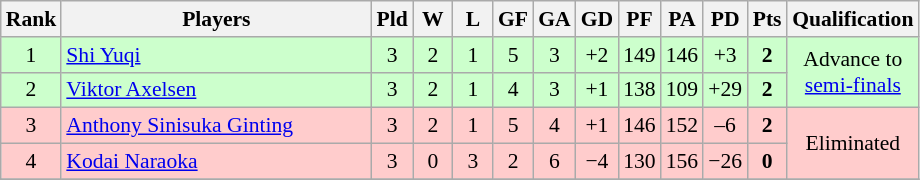<table class="wikitable" style="font-size:90%; text-align:center">
<tr>
<th width="20">Rank</th>
<th width="200">Players</th>
<th width="20">Pld</th>
<th width="20">W</th>
<th width="20">L</th>
<th width="20">GF</th>
<th width="20">GA</th>
<th width="20">GD</th>
<th width="20">PF</th>
<th width="20">PA</th>
<th width="20">PD</th>
<th width="20">Pts</th>
<th width="20">Qualification</th>
</tr>
<tr bgcolor="#ccffcc">
<td>1</td>
<td align="left"> <a href='#'>Shi Yuqi</a></td>
<td>3</td>
<td>2</td>
<td>1</td>
<td>5</td>
<td>3</td>
<td>+2</td>
<td>149</td>
<td>146</td>
<td>+3</td>
<td><strong>2</strong></td>
<td rowspan="2">Advance to <a href='#'>semi-finals</a></td>
</tr>
<tr bgcolor="#ccffcc">
<td>2</td>
<td align="left"> <a href='#'>Viktor Axelsen</a></td>
<td>3</td>
<td>2</td>
<td>1</td>
<td>4</td>
<td>3</td>
<td>+1</td>
<td>138</td>
<td>109</td>
<td>+29</td>
<td><strong>2</strong></td>
</tr>
<tr bgcolor="#ffcccc">
<td>3</td>
<td align="left"> <a href='#'>Anthony Sinisuka Ginting</a></td>
<td>3</td>
<td>2</td>
<td>1</td>
<td>5</td>
<td>4</td>
<td>+1</td>
<td>146</td>
<td>152</td>
<td>–6</td>
<td><strong>2</strong></td>
<td rowspan="2">Eliminated</td>
</tr>
<tr bgcolor="#ffcccc">
<td>4</td>
<td align="left"> <a href='#'>Kodai Naraoka</a></td>
<td>3</td>
<td>0</td>
<td>3</td>
<td>2</td>
<td>6</td>
<td>−4</td>
<td>130</td>
<td>156</td>
<td>−26</td>
<td><strong>0</strong></td>
</tr>
<tr>
</tr>
</table>
